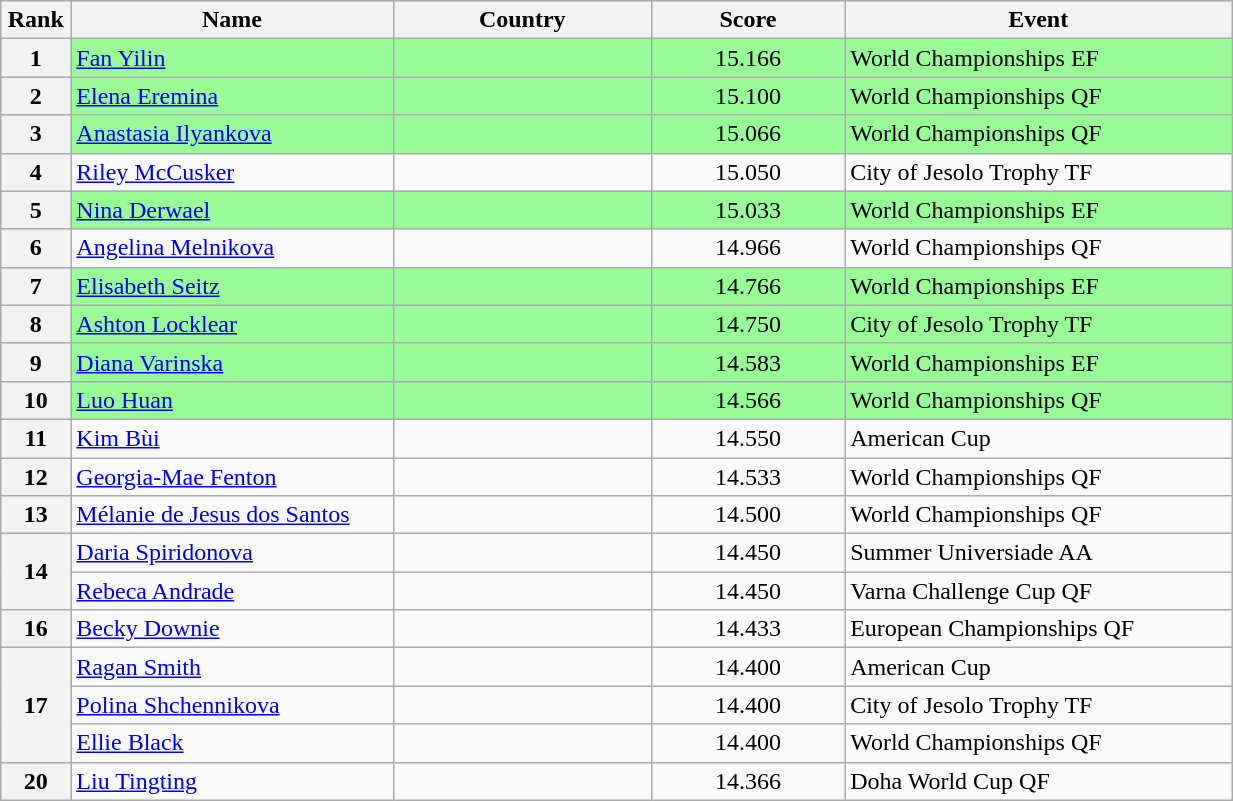<table class="wikitable sortable" style="width:65%;">
<tr>
<th style="text-align:center; width:5%;">Rank</th>
<th style="text-align:center; width:25%;">Name</th>
<th style="text-align:center; width:20%;">Country</th>
<th style="text-align:center; width:15%;">Score</th>
<th style="text-align:center; width:30%;">Event</th>
</tr>
<tr style="background:#98fb98;">
<th>1</th>
<td><a href='#'>Fan Yilin</a></td>
<td></td>
<td align="center">15.166</td>
<td>World Championships EF</td>
</tr>
<tr style="background:#98fb98;">
<th>2</th>
<td><a href='#'>Elena Eremina</a></td>
<td></td>
<td align="center">15.100</td>
<td>World Championships QF</td>
</tr>
<tr style="background:#98fb98;">
<th>3</th>
<td><a href='#'>Anastasia Ilyankova</a></td>
<td></td>
<td align="center">15.066</td>
<td>World Championships QF</td>
</tr>
<tr>
<th>4</th>
<td><a href='#'>Riley McCusker</a></td>
<td></td>
<td align="center">15.050</td>
<td>City of Jesolo Trophy TF</td>
</tr>
<tr style="background:#98fb98;">
<th>5</th>
<td><a href='#'>Nina Derwael</a></td>
<td></td>
<td align="center">15.033</td>
<td>World Championships EF</td>
</tr>
<tr>
<th>6</th>
<td><a href='#'>Angelina Melnikova</a></td>
<td></td>
<td align="center">14.966</td>
<td>World Championships QF</td>
</tr>
<tr style="background:#98fb98;">
<th>7</th>
<td><a href='#'>Elisabeth Seitz</a></td>
<td></td>
<td align="center">14.766</td>
<td>World Championships EF</td>
</tr>
<tr style="background:#98fb98;">
<th>8</th>
<td><a href='#'>Ashton Locklear</a></td>
<td></td>
<td align="center">14.750</td>
<td>City of Jesolo Trophy TF</td>
</tr>
<tr style="background:#98fb98;">
<th>9</th>
<td><a href='#'>Diana Varinska</a></td>
<td></td>
<td align="center">14.583</td>
<td>World Championships EF</td>
</tr>
<tr style="background:#98fb98;">
<th>10</th>
<td><a href='#'>Luo Huan</a></td>
<td></td>
<td align="center">14.566</td>
<td>World Championships QF</td>
</tr>
<tr>
<th>11</th>
<td><a href='#'>Kim Bùi</a></td>
<td></td>
<td align="center">14.550</td>
<td>American Cup</td>
</tr>
<tr>
<th>12</th>
<td><a href='#'>Georgia-Mae Fenton</a></td>
<td></td>
<td align="center">14.533</td>
<td>World Championships QF</td>
</tr>
<tr>
<th>13</th>
<td><a href='#'>Mélanie de Jesus dos Santos</a></td>
<td></td>
<td align="center">14.500</td>
<td>World Championships QF</td>
</tr>
<tr>
<th rowspan="2">14</th>
<td><a href='#'>Daria Spiridonova</a></td>
<td></td>
<td align="center">14.450</td>
<td>Summer Universiade AA</td>
</tr>
<tr>
<td><a href='#'>Rebeca Andrade</a></td>
<td></td>
<td align="center">14.450</td>
<td>Varna Challenge Cup QF</td>
</tr>
<tr>
<th>16</th>
<td><a href='#'>Becky Downie</a></td>
<td></td>
<td align="center">14.433</td>
<td>European Championships QF</td>
</tr>
<tr>
<th rowspan="3">17</th>
<td><a href='#'>Ragan Smith</a></td>
<td></td>
<td align="center">14.400</td>
<td>American Cup</td>
</tr>
<tr>
<td><a href='#'>Polina Shchennikova</a></td>
<td></td>
<td align="center">14.400</td>
<td>City of Jesolo Trophy TF</td>
</tr>
<tr>
<td><a href='#'>Ellie Black</a></td>
<td></td>
<td align="center">14.400</td>
<td>World Championships QF</td>
</tr>
<tr>
<th>20</th>
<td><a href='#'>Liu Tingting</a></td>
<td></td>
<td align="center">14.366</td>
<td>Doha World Cup QF</td>
</tr>
</table>
